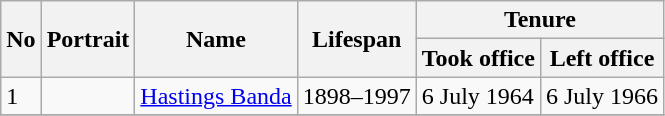<table class="wikitable">
<tr>
<th scope="col" rowspan="2">No</th>
<th scope="col" rowspan="2">Portrait</th>
<th scope="col" rowspan="2">Name</th>
<th scope="col" rowspan="2">Lifespan</th>
<th scope="col" colspan="2">Tenure</th>
</tr>
<tr>
<th scope="col">Took office</th>
<th scope="col">Left office</th>
</tr>
<tr>
<td>1</td>
<td></td>
<td><a href='#'>Hastings Banda</a></td>
<td>1898–1997</td>
<td>6 July 1964</td>
<td>6 July 1966</td>
</tr>
<tr>
</tr>
</table>
